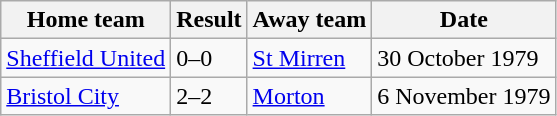<table class="wikitable">
<tr>
<th>Home team</th>
<th>Result</th>
<th>Away team</th>
<th>Date</th>
</tr>
<tr>
<td><a href='#'>Sheffield United</a></td>
<td>0–0</td>
<td><a href='#'>St Mirren</a></td>
<td>30 October 1979</td>
</tr>
<tr>
<td><a href='#'>Bristol City</a></td>
<td>2–2</td>
<td><a href='#'>Morton</a></td>
<td>6 November 1979</td>
</tr>
</table>
